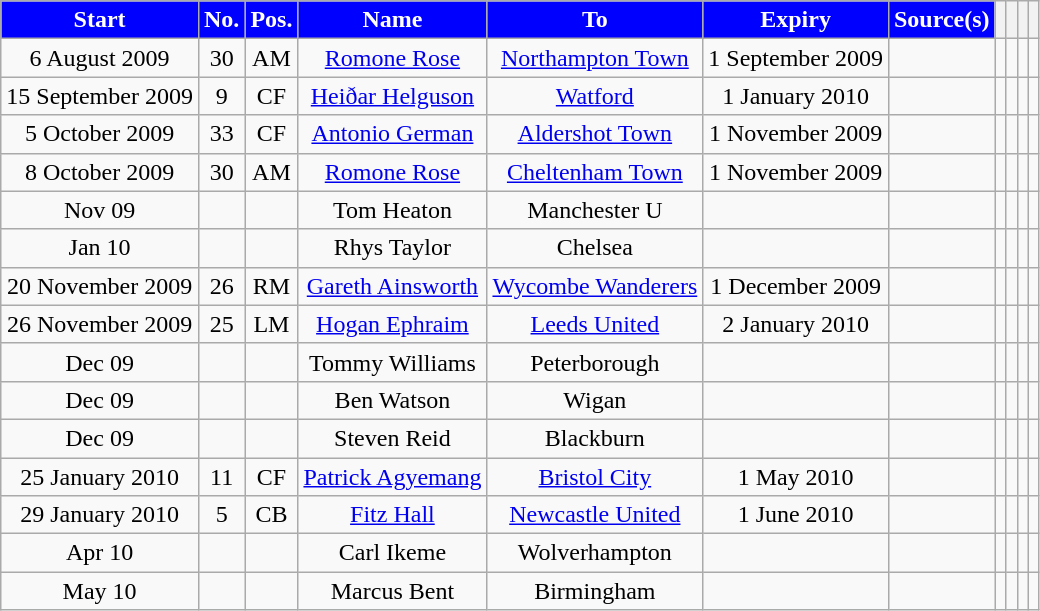<table class="wikitable" style="text-align:center">
<tr>
<th style="background:#0000FF; color:white; text-align:center;">Start</th>
<th style="background:#0000FF; color:white; text-align:center;">No.</th>
<th style="background:#0000FF; color:white; text-align:center;">Pos.</th>
<th style="background:#0000FF; color:white; text-align:center;">Name</th>
<th style="background:#0000FF; color:white; text-align:center;">To</th>
<th style="background:#0000FF; color:white; text-align:center;">Expiry</th>
<th style="background:#0000FF; color:white; text-align:center;">Source(s)</th>
<th></th>
<th></th>
<th></th>
<th></th>
</tr>
<tr>
<td>6 August 2009</td>
<td>30</td>
<td>AM</td>
<td> <a href='#'>Romone Rose</a></td>
<td> <a href='#'>Northampton Town</a></td>
<td>1 September 2009</td>
<td></td>
<td></td>
<td></td>
<td></td>
<td></td>
</tr>
<tr>
<td>15 September 2009</td>
<td>9</td>
<td>CF</td>
<td> <a href='#'>Heiðar Helguson</a></td>
<td> <a href='#'>Watford</a></td>
<td>1 January 2010</td>
<td></td>
<td></td>
<td></td>
<td></td>
<td></td>
</tr>
<tr>
<td>5 October 2009</td>
<td>33</td>
<td>CF</td>
<td> <a href='#'>Antonio German</a></td>
<td> <a href='#'>Aldershot Town</a></td>
<td>1 November 2009</td>
<td></td>
<td></td>
<td></td>
<td></td>
<td></td>
</tr>
<tr>
<td>8 October 2009</td>
<td>30</td>
<td>AM</td>
<td> <a href='#'>Romone Rose</a></td>
<td> <a href='#'>Cheltenham Town</a></td>
<td>1 November 2009</td>
<td></td>
<td></td>
<td></td>
<td></td>
<td></td>
</tr>
<tr>
<td>Nov 09</td>
<td></td>
<td></td>
<td>Tom Heaton</td>
<td>Manchester U</td>
<td></td>
<td></td>
<td></td>
<td></td>
<td></td>
<td></td>
</tr>
<tr>
<td>Jan 10</td>
<td></td>
<td></td>
<td>Rhys Taylor</td>
<td>Chelsea</td>
<td></td>
<td></td>
<td></td>
<td></td>
<td></td>
<td></td>
</tr>
<tr>
<td>20 November 2009</td>
<td>26</td>
<td>RM</td>
<td> <a href='#'>Gareth Ainsworth</a></td>
<td> <a href='#'>Wycombe Wanderers</a></td>
<td>1 December 2009</td>
<td></td>
<td></td>
<td></td>
<td></td>
<td></td>
</tr>
<tr>
<td>26 November 2009</td>
<td>25</td>
<td>LM</td>
<td> <a href='#'>Hogan Ephraim</a></td>
<td> <a href='#'>Leeds United</a></td>
<td>2 January 2010</td>
<td></td>
<td></td>
<td></td>
<td></td>
<td></td>
</tr>
<tr>
<td>Dec 09</td>
<td></td>
<td></td>
<td>Tommy Williams</td>
<td>Peterborough</td>
<td></td>
<td></td>
<td></td>
<td></td>
<td></td>
<td></td>
</tr>
<tr>
<td>Dec 09</td>
<td></td>
<td></td>
<td>Ben Watson</td>
<td>Wigan</td>
<td></td>
<td></td>
<td></td>
<td></td>
<td></td>
<td></td>
</tr>
<tr>
<td>Dec 09</td>
<td></td>
<td></td>
<td>Steven Reid</td>
<td>Blackburn</td>
<td></td>
<td></td>
<td></td>
<td></td>
<td></td>
<td></td>
</tr>
<tr>
<td>25 January 2010</td>
<td>11</td>
<td>CF</td>
<td> <a href='#'>Patrick Agyemang</a></td>
<td> <a href='#'>Bristol City</a></td>
<td>1 May 2010</td>
<td></td>
<td></td>
<td></td>
<td></td>
<td></td>
</tr>
<tr>
<td>29 January 2010</td>
<td>5</td>
<td>CB</td>
<td> <a href='#'>Fitz Hall</a></td>
<td> <a href='#'>Newcastle United</a></td>
<td>1 June 2010</td>
<td></td>
<td></td>
<td></td>
<td></td>
<td></td>
</tr>
<tr>
<td>Apr 10</td>
<td></td>
<td></td>
<td>Carl Ikeme</td>
<td>Wolverhampton</td>
<td></td>
<td></td>
<td></td>
<td></td>
<td></td>
<td></td>
</tr>
<tr>
<td>May 10</td>
<td></td>
<td></td>
<td>Marcus Bent</td>
<td>Birmingham</td>
<td></td>
<td></td>
<td></td>
<td></td>
<td></td>
<td></td>
</tr>
</table>
